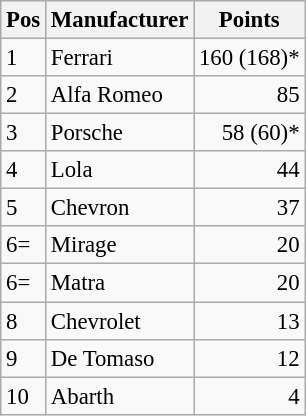<table class="wikitable" style="font-size: 95%;">
<tr>
<th>Pos</th>
<th>Manufacturer</th>
<th>Points</th>
</tr>
<tr>
<td>1</td>
<td> Ferrari</td>
<td align=right>160 (168)*</td>
</tr>
<tr>
<td>2</td>
<td> Alfa Romeo</td>
<td align=right>85</td>
</tr>
<tr>
<td>3</td>
<td> Porsche</td>
<td align=right>58 (60)*</td>
</tr>
<tr>
<td>4</td>
<td> Lola</td>
<td align=right>44</td>
</tr>
<tr>
<td>5</td>
<td> Chevron</td>
<td align=right>37</td>
</tr>
<tr>
<td>6=</td>
<td> Mirage</td>
<td align=right>20</td>
</tr>
<tr>
<td>6=</td>
<td> Matra</td>
<td align=right>20</td>
</tr>
<tr>
<td>8</td>
<td> Chevrolet</td>
<td align=right>13</td>
</tr>
<tr>
<td>9</td>
<td> De Tomaso</td>
<td align=right>12</td>
</tr>
<tr>
<td>10</td>
<td> Abarth</td>
<td align=right>4</td>
</tr>
</table>
